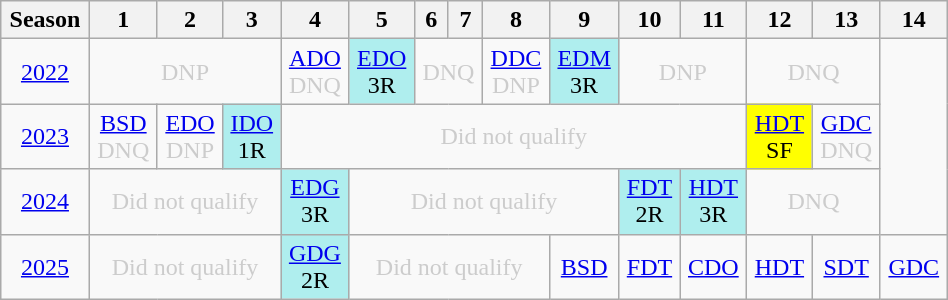<table class="wikitable" style="width:50%; margin:0">
<tr>
<th>Season</th>
<th>1</th>
<th>2</th>
<th>3</th>
<th>4</th>
<th>5</th>
<th>6</th>
<th>7</th>
<th>8</th>
<th>9</th>
<th>10</th>
<th>11</th>
<th>12</th>
<th>13</th>
<th>14</th>
</tr>
<tr>
<td style="text-align:center;"background:#efefef;"><a href='#'>2022</a></td>
<td colspan="3" style="text-align:center; color:#ccc;">DNP</td>
<td style="text-align:center; color:#ccc;"><a href='#'>ADO</a><br>DNQ</td>
<td style="text-align:center; background:#afeeee;"><a href='#'>EDO</a><br>3R</td>
<td colspan="2" style="text-align:center; color:#ccc;">DNQ</td>
<td style="text-align:center; color:#ccc;"><a href='#'>DDC</a><br>DNP</td>
<td style="text-align:center; background:#afeeee;"><a href='#'>EDM</a><br>3R</td>
<td colspan="2" style="text-align:center; color:#ccc;">DNP</td>
<td colspan="2" style="text-align:center; color:#ccc;">DNQ</td>
</tr>
<tr>
<td style="text-align:center;"background:#efefef;"><a href='#'>2023</a></td>
<td style="text-align:center; color:#ccc;"><a href='#'>BSD</a><br>DNQ</td>
<td style="text-align:center; color:#ccc;"><a href='#'>EDO</a><br>DNP</td>
<td style="text-align:center; background:#afeeee;"><a href='#'>IDO</a><br>1R</td>
<td colspan="8" style="text-align:center; color:#ccc;">Did not qualify</td>
<td style="text-align:center; background:yellow;"><a href='#'>HDT</a><br>SF</td>
<td style="text-align:center; color:#ccc;"><a href='#'>GDC</a><br>DNQ</td>
</tr>
<tr>
<td style="text-align:center;"background:#efefef;"><a href='#'>2024</a></td>
<td colspan="3" style="text-align:center; color:#ccc;">Did not qualify</td>
<td style="text-align:center; background:#afeeee;"><a href='#'>EDG</a><br>3R</td>
<td colspan="5" style="text-align:center; color:#ccc;">Did not qualify</td>
<td style="text-align:center; background:#afeeee;"><a href='#'>FDT</a><br>2R</td>
<td style="text-align:center; background:#afeeee;"><a href='#'>HDT</a><br>3R</td>
<td colspan="2" style="text-align:center; color:#ccc;">DNQ</td>
</tr>
<tr>
<td style="text-align:center;"background:#efefef;"><a href='#'>2025</a></td>
<td colspan="3" style="text-align:center; color:#ccc;">Did not qualify</td>
<td style="text-align:center; background:#afeeee;"><a href='#'>GDG</a><br>2R</td>
<td colspan="4" style="text-align:center; color:#ccc;">Did not qualify</td>
<td style="text-align:center; color:#ccc;"><a href='#'>BSD</a><br></td>
<td style="text-align:center; color:#ccc;"><a href='#'>FDT</a><br></td>
<td style="text-align:center; color:#ccc;"><a href='#'>CDO</a><br></td>
<td style="text-align:center; color:#ccc;"><a href='#'>HDT</a><br></td>
<td style="text-align:center; color:#ccc;"><a href='#'>SDT</a><br></td>
<td style="text-align:center; color:#ccc;"><a href='#'>GDC</a><br></td>
</tr>
</table>
